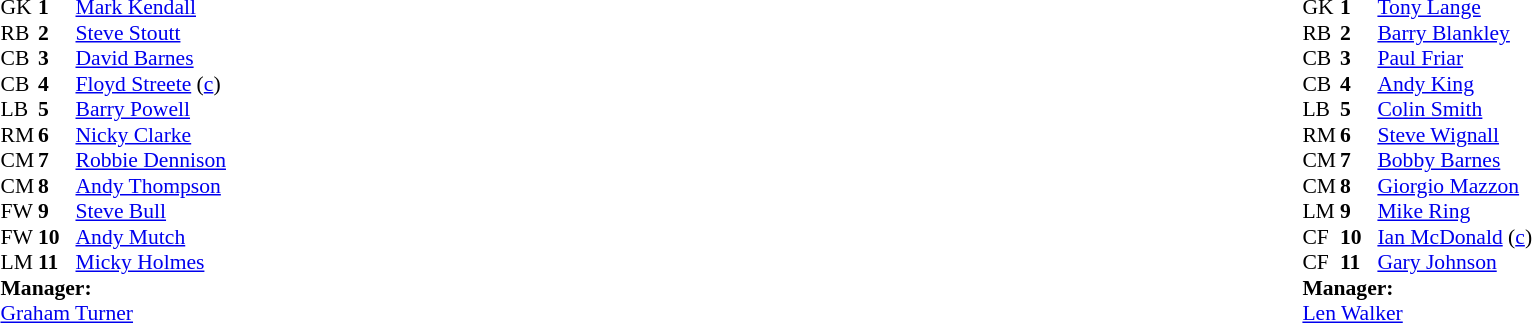<table width="100%">
<tr>
<td valign="top" width="50%"><br><table style="font-size: 90%" cellspacing="0" cellpadding="0">
<tr>
<td colspan="4"></td>
</tr>
<tr>
<th width="25"></th>
<th width="25"></th>
</tr>
<tr>
<td>GK</td>
<td><strong>1</strong></td>
<td><a href='#'>Mark Kendall</a></td>
</tr>
<tr>
<td>RB</td>
<td><strong>2</strong></td>
<td><a href='#'>Steve Stoutt</a></td>
</tr>
<tr>
<td>CB</td>
<td><strong>3</strong></td>
<td><a href='#'>David Barnes</a></td>
</tr>
<tr>
<td>CB</td>
<td><strong>4</strong></td>
<td><a href='#'>Floyd Streete</a> (<a href='#'>c</a>)</td>
</tr>
<tr>
<td>LB</td>
<td><strong>5</strong></td>
<td><a href='#'>Barry Powell</a></td>
</tr>
<tr>
<td>RM</td>
<td><strong>6</strong></td>
<td><a href='#'>Nicky Clarke</a></td>
</tr>
<tr>
<td>CM</td>
<td><strong>7</strong></td>
<td><a href='#'>Robbie Dennison</a></td>
</tr>
<tr>
<td>CM</td>
<td><strong>8</strong></td>
<td><a href='#'>Andy Thompson</a></td>
</tr>
<tr>
<td>FW</td>
<td><strong>9</strong></td>
<td><a href='#'>Steve Bull</a></td>
</tr>
<tr>
<td>FW</td>
<td><strong>10</strong></td>
<td><a href='#'>Andy Mutch</a></td>
</tr>
<tr>
<td>LM</td>
<td><strong>11</strong></td>
<td><a href='#'>Micky Holmes</a></td>
</tr>
<tr>
<td colspan=4><strong>Manager:</strong></td>
</tr>
<tr>
<td colspan="4"><a href='#'>Graham Turner</a></td>
</tr>
</table>
</td>
<td valign="top" width="50%"><br><table style="font-size: 90%" cellspacing="0" cellpadding="0" align="center">
<tr>
<td colspan="4"></td>
</tr>
<tr>
<th width="25"></th>
<th width="25"></th>
</tr>
<tr>
<td>GK</td>
<td><strong>1</strong></td>
<td><a href='#'>Tony Lange</a></td>
</tr>
<tr>
<td>RB</td>
<td><strong>2</strong></td>
<td><a href='#'>Barry Blankley</a></td>
</tr>
<tr>
<td>CB</td>
<td><strong>3</strong></td>
<td><a href='#'>Paul Friar</a></td>
</tr>
<tr>
<td>CB</td>
<td><strong>4</strong></td>
<td><a href='#'>Andy King</a></td>
</tr>
<tr>
<td>LB</td>
<td><strong>5</strong></td>
<td><a href='#'>Colin Smith</a></td>
</tr>
<tr>
<td>RM</td>
<td><strong>6</strong></td>
<td><a href='#'>Steve Wignall</a></td>
</tr>
<tr>
<td>CM</td>
<td><strong>7</strong></td>
<td><a href='#'>Bobby Barnes</a></td>
</tr>
<tr>
<td>CM</td>
<td><strong>8</strong></td>
<td><a href='#'>Giorgio Mazzon</a></td>
</tr>
<tr>
<td>LM</td>
<td><strong>9</strong></td>
<td><a href='#'>Mike Ring</a></td>
</tr>
<tr>
<td>CF</td>
<td><strong>10</strong></td>
<td><a href='#'>Ian McDonald</a> (<a href='#'>c</a>)</td>
</tr>
<tr>
<td>CF</td>
<td><strong>11</strong></td>
<td><a href='#'>Gary Johnson</a></td>
</tr>
<tr>
<td colspan=4><strong>Manager:</strong></td>
</tr>
<tr>
<td colspan="4"><a href='#'>Len Walker</a></td>
</tr>
<tr>
</tr>
</table>
</td>
</tr>
</table>
